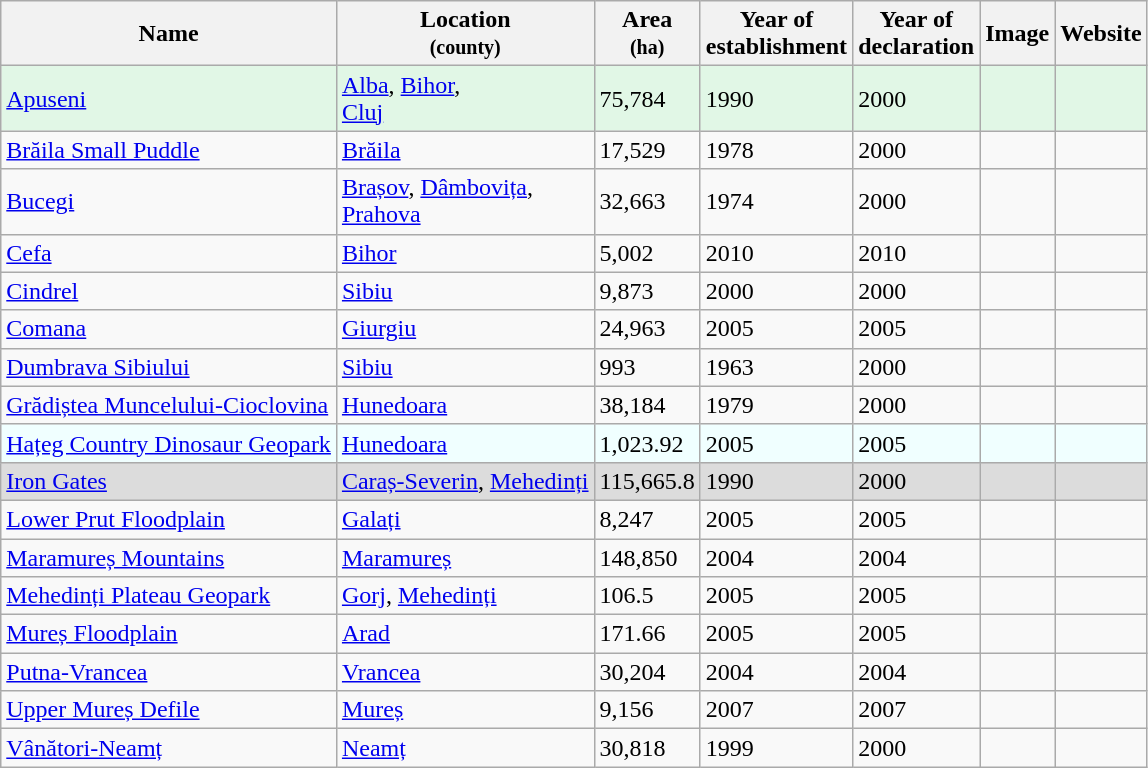<table class="wikitable sortable" border="1">
<tr>
<th>Name</th>
<th>Location<br><small>(county)</small></th>
<th>Area<br><small>(ha)</small></th>
<th>Year of<br>establishment</th>
<th>Year of<br>declaration</th>
<th>Image</th>
<th>Website</th>
</tr>
<tr bgcolor="#E1F7E6">
<td><a href='#'>Apuseni</a></td>
<td><a href='#'>Alba</a>, <a href='#'>Bihor</a>,<br><a href='#'>Cluj</a></td>
<td>75,784</td>
<td>1990</td>
<td>2000</td>
<td></td>
<td></td>
</tr>
<tr>
<td><a href='#'>Brăila Small Puddle</a></td>
<td><a href='#'>Brăila</a></td>
<td>17,529</td>
<td>1978</td>
<td>2000</td>
<td></td>
<td></td>
</tr>
<tr>
<td><a href='#'>Bucegi</a></td>
<td><a href='#'>Brașov</a>, <a href='#'>Dâmbovița</a>,<br><a href='#'>Prahova</a></td>
<td>32,663</td>
<td>1974</td>
<td>2000</td>
<td></td>
<td></td>
</tr>
<tr>
<td><a href='#'>Cefa</a></td>
<td><a href='#'>Bihor</a></td>
<td>5,002</td>
<td>2010</td>
<td>2010</td>
<td></td>
<td></td>
</tr>
<tr>
<td><a href='#'>Cindrel</a></td>
<td><a href='#'>Sibiu</a></td>
<td>9,873</td>
<td>2000</td>
<td>2000</td>
<td></td>
<td></td>
</tr>
<tr>
<td><a href='#'>Comana</a></td>
<td><a href='#'>Giurgiu</a></td>
<td>24,963</td>
<td>2005</td>
<td>2005</td>
<td></td>
<td></td>
</tr>
<tr>
<td><a href='#'>Dumbrava Sibiului</a></td>
<td><a href='#'>Sibiu</a></td>
<td>993</td>
<td>1963</td>
<td>2000</td>
<td></td>
<td></td>
</tr>
<tr>
<td><a href='#'>Grădiștea Muncelului-Cioclovina</a></td>
<td><a href='#'>Hunedoara</a></td>
<td>38,184</td>
<td>1979</td>
<td>2000</td>
<td></td>
<td></td>
</tr>
<tr bgcolor="FOFFFF">
<td><a href='#'>Hațeg Country Dinosaur Geopark</a></td>
<td><a href='#'>Hunedoara</a></td>
<td>1,023.92</td>
<td>2005</td>
<td>2005</td>
<td></td>
<td></td>
</tr>
<tr bgcolor="gainsboro">
<td><a href='#'>Iron Gates</a></td>
<td><a href='#'>Caraș-Severin</a>, <a href='#'>Mehedinți</a></td>
<td>115,665.8</td>
<td>1990</td>
<td>2000</td>
<td></td>
<td></td>
</tr>
<tr>
<td><a href='#'>Lower Prut Floodplain</a></td>
<td><a href='#'>Galați</a></td>
<td>8,247</td>
<td>2005</td>
<td>2005</td>
<td></td>
<td></td>
</tr>
<tr>
<td><a href='#'>Maramureș Mountains</a></td>
<td><a href='#'>Maramureș</a></td>
<td>148,850</td>
<td>2004</td>
<td>2004</td>
<td></td>
<td></td>
</tr>
<tr>
<td><a href='#'>Mehedinți Plateau Geopark</a></td>
<td><a href='#'>Gorj</a>, <a href='#'>Mehedinți</a></td>
<td>106.5</td>
<td>2005</td>
<td>2005</td>
<td></td>
<td></td>
</tr>
<tr>
<td><a href='#'>Mureș Floodplain</a></td>
<td><a href='#'>Arad</a></td>
<td>171.66</td>
<td>2005</td>
<td>2005</td>
<td></td>
<td></td>
</tr>
<tr>
<td><a href='#'>Putna-Vrancea</a></td>
<td><a href='#'>Vrancea</a></td>
<td>30,204</td>
<td>2004</td>
<td>2004</td>
<td></td>
<td></td>
</tr>
<tr>
<td><a href='#'>Upper Mureș Defile</a></td>
<td><a href='#'>Mureș</a></td>
<td>9,156</td>
<td>2007</td>
<td>2007</td>
<td></td>
<td></td>
</tr>
<tr>
<td><a href='#'>Vânători-Neamț</a></td>
<td><a href='#'>Neamț</a></td>
<td>30,818</td>
<td>1999</td>
<td>2000</td>
<td></td>
<td></td>
</tr>
</table>
